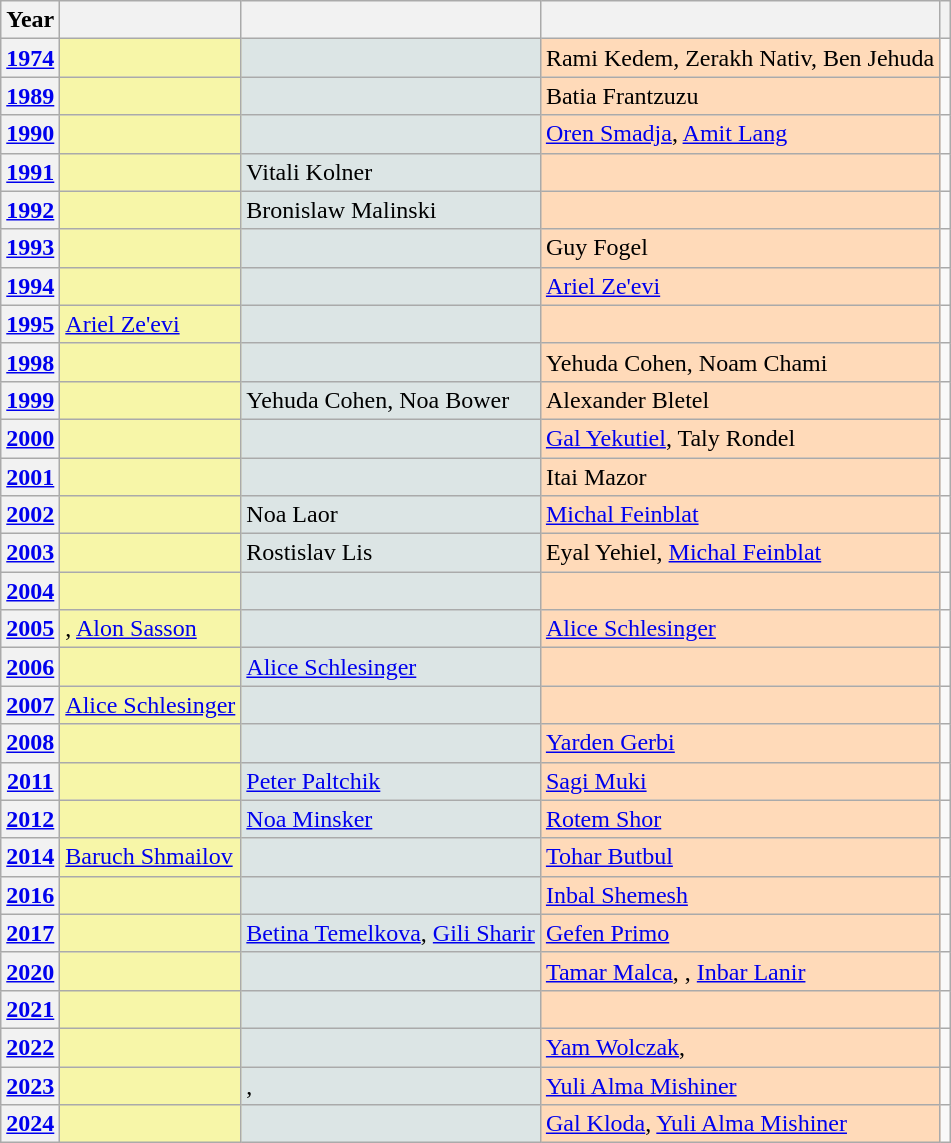<table class="wikitable">
<tr>
<th>Year</th>
<th></th>
<th></th>
<th></th>
<th></th>
</tr>
<tr>
<th><a href='#'>1974</a></th>
<td bgcolor=F7F6A8></td>
<td bgcolor=DCE5E5></td>
<td bgcolor=FFDAB9>Rami Kedem, Zerakh Nativ, Ben Jehuda</td>
<td></td>
</tr>
<tr>
<th><a href='#'>1989</a></th>
<td bgcolor=F7F6A8></td>
<td bgcolor=DCE5E5></td>
<td bgcolor=FFDAB9>Batia Frantzuzu</td>
<td></td>
</tr>
<tr>
<th><a href='#'>1990</a></th>
<td bgcolor=F7F6A8></td>
<td bgcolor=DCE5E5></td>
<td bgcolor=FFDAB9><a href='#'>Oren Smadja</a>, <a href='#'>Amit Lang</a></td>
<td></td>
</tr>
<tr>
<th><a href='#'>1991</a></th>
<td bgcolor=F7F6A8></td>
<td bgcolor=DCE5E5>Vitali Kolner</td>
<td bgcolor=FFDAB9></td>
<td></td>
</tr>
<tr>
<th><a href='#'>1992</a></th>
<td bgcolor=F7F6A8></td>
<td bgcolor=DCE5E5>Bronislaw Malinski</td>
<td bgcolor=FFDAB9></td>
<td></td>
</tr>
<tr>
<th><a href='#'>1993</a></th>
<td bgcolor=F7F6A8></td>
<td bgcolor=DCE5E5></td>
<td bgcolor=FFDAB9>Guy Fogel</td>
<td></td>
</tr>
<tr>
<th><a href='#'>1994</a></th>
<td bgcolor=F7F6A8></td>
<td bgcolor=DCE5E5></td>
<td bgcolor=FFDAB9><a href='#'>Ariel Ze'evi</a></td>
<td></td>
</tr>
<tr>
<th><a href='#'>1995</a></th>
<td bgcolor=F7F6A8><a href='#'>Ariel Ze'evi</a></td>
<td bgcolor=DCE5E5></td>
<td bgcolor=FFDAB9></td>
<td></td>
</tr>
<tr>
<th><a href='#'>1998</a></th>
<td bgcolor=F7F6A8></td>
<td bgcolor=DCE5E5></td>
<td bgcolor=FFDAB9>Yehuda Cohen, Noam Chami</td>
<td></td>
</tr>
<tr>
<th><a href='#'>1999</a></th>
<td bgcolor=F7F6A8></td>
<td bgcolor=DCE5E5>Yehuda Cohen, Noa Bower</td>
<td bgcolor=FFDAB9>Alexander Bletel</td>
<td></td>
</tr>
<tr>
<th><a href='#'>2000</a></th>
<td bgcolor=F7F6A8></td>
<td bgcolor=DCE5E5></td>
<td bgcolor=FFDAB9><a href='#'>Gal Yekutiel</a>, Taly Rondel</td>
<td></td>
</tr>
<tr>
<th><a href='#'>2001</a></th>
<td bgcolor=F7F6A8></td>
<td bgcolor=DCE5E5></td>
<td bgcolor=FFDAB9>Itai Mazor</td>
<td></td>
</tr>
<tr>
<th><a href='#'>2002</a></th>
<td bgcolor=F7F6A8></td>
<td bgcolor=DCE5E5>Noa Laor</td>
<td bgcolor=FFDAB9><a href='#'>Michal Feinblat</a></td>
<td></td>
</tr>
<tr>
<th><a href='#'>2003</a></th>
<td bgcolor=F7F6A8></td>
<td bgcolor=DCE5E5>Rostislav Lis</td>
<td bgcolor=FFDAB9>Eyal Yehiel, <a href='#'>Michal Feinblat</a></td>
<td></td>
</tr>
<tr>
<th><a href='#'>2004</a></th>
<td bgcolor=F7F6A8></td>
<td bgcolor=DCE5E5></td>
<td bgcolor=FFDAB9></td>
<td></td>
</tr>
<tr>
<th><a href='#'>2005</a></th>
<td bgcolor=F7F6A8>, <a href='#'>Alon Sasson</a></td>
<td bgcolor=DCE5E5></td>
<td bgcolor=FFDAB9><a href='#'>Alice Schlesinger</a></td>
<td></td>
</tr>
<tr>
<th><a href='#'>2006</a></th>
<td bgcolor=F7F6A8></td>
<td bgcolor=DCE5E5><a href='#'>Alice Schlesinger</a></td>
<td bgcolor=FFDAB9></td>
<td></td>
</tr>
<tr>
<th><a href='#'>2007</a></th>
<td bgcolor=F7F6A8><a href='#'>Alice Schlesinger</a></td>
<td bgcolor=DCE5E5></td>
<td bgcolor=FFDAB9></td>
<td></td>
</tr>
<tr>
<th><a href='#'>2008</a></th>
<td bgcolor=F7F6A8></td>
<td bgcolor=DCE5E5></td>
<td bgcolor=FFDAB9><a href='#'>Yarden Gerbi</a></td>
<td></td>
</tr>
<tr>
<th><a href='#'>2011</a></th>
<td bgcolor=F7F6A8></td>
<td bgcolor=DCE5E5><a href='#'>Peter Paltchik</a></td>
<td bgcolor=FFDAB9><a href='#'>Sagi Muki</a></td>
<td></td>
</tr>
<tr>
<th><a href='#'>2012</a></th>
<td bgcolor=F7F6A8></td>
<td bgcolor=DCE5E5><a href='#'>Noa Minsker</a></td>
<td bgcolor=FFDAB9><a href='#'>Rotem Shor</a></td>
<td></td>
</tr>
<tr>
<th><a href='#'>2014</a></th>
<td bgcolor=F7F6A8><a href='#'>Baruch Shmailov</a></td>
<td bgcolor=DCE5E5></td>
<td bgcolor=FFDAB9><a href='#'>Tohar Butbul</a></td>
<td></td>
</tr>
<tr>
<th><a href='#'>2016</a></th>
<td bgcolor=F7F6A8></td>
<td bgcolor=DCE5E5></td>
<td bgcolor=FFDAB9><a href='#'>Inbal Shemesh</a></td>
<td></td>
</tr>
<tr>
<th><a href='#'>2017</a></th>
<td bgcolor=F7F6A8></td>
<td bgcolor=DCE5E5><a href='#'>Betina Temelkova</a>, <a href='#'>Gili Sharir</a></td>
<td bgcolor=FFDAB9><a href='#'>Gefen Primo</a></td>
<td></td>
</tr>
<tr>
<th><a href='#'>2020</a></th>
<td bgcolor=F7F6A8></td>
<td bgcolor=DCE5E5></td>
<td bgcolor=FFDAB9><a href='#'>Tamar Malca</a>, , <a href='#'>Inbar Lanir</a></td>
<td></td>
</tr>
<tr>
<th><a href='#'>2021</a></th>
<td bgcolor=F7F6A8></td>
<td bgcolor=DCE5E5></td>
<td bgcolor=FFDAB9></td>
<td></td>
</tr>
<tr>
<th><a href='#'>2022</a></th>
<td bgcolor=F7F6A8></td>
<td bgcolor=DCE5E5></td>
<td bgcolor=FFDAB9><a href='#'>Yam Wolczak</a>, </td>
<td></td>
</tr>
<tr>
<th><a href='#'>2023</a></th>
<td bgcolor=F7F6A8></td>
<td bgcolor=DCE5E5>, </td>
<td bgcolor=FFDAB9><a href='#'>Yuli Alma Mishiner</a></td>
<td></td>
</tr>
<tr>
<th><a href='#'>2024</a></th>
<td bgcolor=F7F6A8></td>
<td bgcolor=DCE5E5></td>
<td bgcolor=FFDAB9><a href='#'>Gal Kloda</a>, <a href='#'>Yuli Alma Mishiner</a></td>
<td></td>
</tr>
</table>
